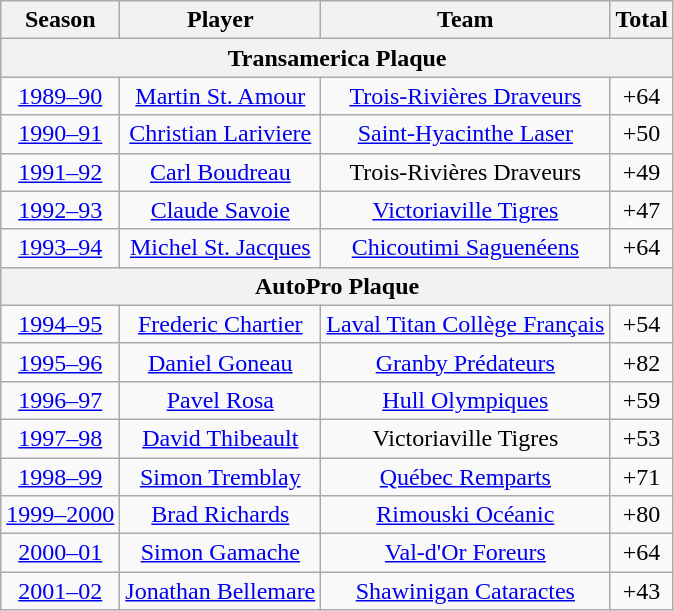<table class="wikitable" style="text-align:center">
<tr>
<th>Season</th>
<th>Player</th>
<th>Team</th>
<th>Total</th>
</tr>
<tr>
<th colspan="4">Transamerica Plaque</th>
</tr>
<tr>
<td><a href='#'>1989–90</a></td>
<td><a href='#'>Martin St. Amour</a></td>
<td><a href='#'>Trois-Rivières Draveurs</a></td>
<td>+64</td>
</tr>
<tr>
<td><a href='#'>1990–91</a></td>
<td><a href='#'>Christian Lariviere</a></td>
<td><a href='#'>Saint-Hyacinthe Laser</a></td>
<td>+50</td>
</tr>
<tr>
<td><a href='#'>1991–92</a></td>
<td><a href='#'>Carl Boudreau</a></td>
<td>Trois-Rivières Draveurs</td>
<td>+49</td>
</tr>
<tr>
<td><a href='#'>1992–93</a></td>
<td><a href='#'>Claude Savoie</a></td>
<td><a href='#'>Victoriaville Tigres</a></td>
<td>+47</td>
</tr>
<tr>
<td><a href='#'>1993–94</a></td>
<td><a href='#'>Michel St. Jacques</a></td>
<td><a href='#'>Chicoutimi Saguenéens</a></td>
<td>+64</td>
</tr>
<tr>
<th colspan="4">AutoPro Plaque</th>
</tr>
<tr>
<td><a href='#'>1994–95</a></td>
<td><a href='#'>Frederic Chartier</a></td>
<td><a href='#'>Laval Titan Collège Français</a></td>
<td>+54</td>
</tr>
<tr>
<td><a href='#'>1995–96</a></td>
<td><a href='#'>Daniel Goneau</a></td>
<td><a href='#'>Granby Prédateurs</a></td>
<td>+82</td>
</tr>
<tr>
<td><a href='#'>1996–97</a></td>
<td><a href='#'>Pavel Rosa</a></td>
<td><a href='#'>Hull Olympiques</a></td>
<td>+59</td>
</tr>
<tr>
<td><a href='#'>1997–98</a></td>
<td><a href='#'>David Thibeault</a></td>
<td>Victoriaville Tigres</td>
<td>+53</td>
</tr>
<tr>
<td><a href='#'>1998–99</a></td>
<td><a href='#'>Simon Tremblay</a></td>
<td><a href='#'>Québec Remparts</a></td>
<td>+71</td>
</tr>
<tr>
<td><a href='#'>1999–2000</a></td>
<td><a href='#'>Brad Richards</a></td>
<td><a href='#'>Rimouski Océanic</a></td>
<td>+80</td>
</tr>
<tr>
<td><a href='#'>2000–01</a></td>
<td><a href='#'>Simon Gamache</a></td>
<td><a href='#'>Val-d'Or Foreurs</a></td>
<td>+64</td>
</tr>
<tr>
<td><a href='#'>2001–02</a></td>
<td><a href='#'>Jonathan Bellemare</a></td>
<td><a href='#'>Shawinigan Cataractes</a></td>
<td>+43</td>
</tr>
</table>
